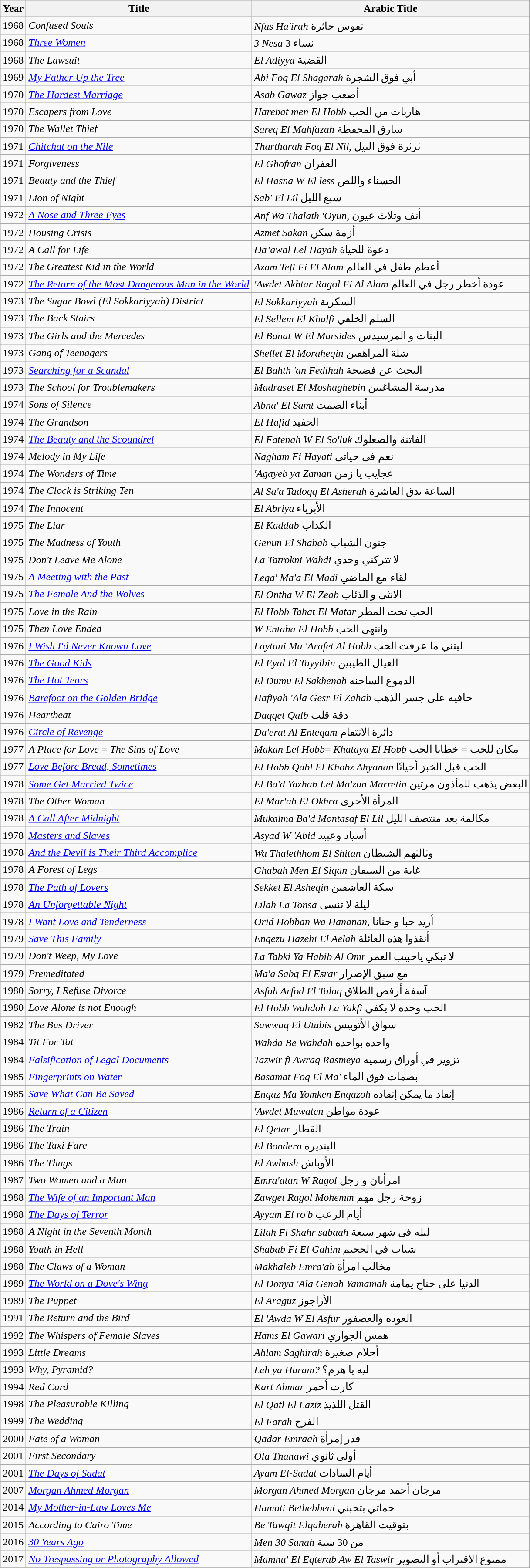<table Class="wikitable sortable">
<tr>
<th>Year</th>
<th>Title</th>
<th>Arabic Title</th>
</tr>
<tr>
<td>1968</td>
<td><em>Confused Souls</em></td>
<td><em>Nfus Ha'irah</em> نفوس حائرة</td>
</tr>
<tr>
<td>1968</td>
<td><em><a href='#'>Three Women</a></em></td>
<td><em>3 Nesa</em> 3 نساء</td>
</tr>
<tr>
<td>1968</td>
<td><em>The Lawsuit</em></td>
<td><em>El Adiyya</em> القضية</td>
</tr>
<tr>
<td>1969</td>
<td><em><a href='#'>My Father Up the Tree</a></em></td>
<td><em>Abi Foq El Shagarah</em>  أبي فوق الشجرة</td>
</tr>
<tr>
<td>1970</td>
<td><em><a href='#'>The Hardest Marriage</a></em></td>
<td><em>Asab Gawaz</em>  أصعب جواز</td>
</tr>
<tr>
<td>1970</td>
<td><em>Escapers from Love</em></td>
<td><em>Harebat men El Hobb</em> هاربات من الحب</td>
</tr>
<tr>
<td>1970</td>
<td><em>The Wallet Thief</em></td>
<td><em>Sareq El Mahfazah</em>  سارق المحفظة</td>
</tr>
<tr>
<td>1971</td>
<td><em><a href='#'>Chitchat on the Nile</a></em></td>
<td><em>Thartharah Foq El Nil</em>, ثرثرة فوق النيل</td>
</tr>
<tr>
<td>1971</td>
<td><em>Forgiveness</em></td>
<td><em>El Ghofran</em>  الغفران</td>
</tr>
<tr>
<td>1971</td>
<td><em>Beauty and the Thief</em></td>
<td><em>El Hasna W El less</em>    الحسناء واللص</td>
</tr>
<tr>
<td>1971</td>
<td><em>Lion of Night</em></td>
<td><em>Sab' El Lil</em>  سبع الليل</td>
</tr>
<tr>
<td>1972</td>
<td><em><a href='#'>A Nose and Three Eyes</a></em></td>
<td><em>Anf Wa Thalath 'Oyun</em>, أنف وثلاث عيون</td>
</tr>
<tr>
<td>1972</td>
<td><em>Housing Crisis</em></td>
<td><em>Azmet Sakan</em>  أزمة سكن</td>
</tr>
<tr>
<td>1972</td>
<td><em>A Call for Life</em></td>
<td><em>Da’awal Lel Hayah</em>  دعوة للحياة</td>
</tr>
<tr>
<td>1972</td>
<td><em>The Greatest Kid in the World</em></td>
<td><em>Azam Tefl Fi El Alam</em>  أعظم طفل في العالم</td>
</tr>
<tr>
<td>1972</td>
<td><em><a href='#'>The Return of the Most Dangerous Man in the World</a></em></td>
<td><em>'Awdet Akhtar Ragol Fi Al Alam  </em>                              عودة أخطر رجل في العالم</td>
</tr>
<tr>
<td>1973</td>
<td><em>The Sugar Bowl (El Sokkariyyah) District</em></td>
<td><em>El Sokkariyyah</em> السكرية</td>
</tr>
<tr>
<td>1973</td>
<td><em>The Back Stairs</em></td>
<td><em>El Sellem El Khalfi  </em>       السلم الخلفي</td>
</tr>
<tr>
<td>1973</td>
<td><em>The Girls and the Mercedes</em></td>
<td><em>El Banat W El Marsides</em> البنات و المرسيدس</td>
</tr>
<tr>
<td>1973</td>
<td><em>Gang of Teenagers</em></td>
<td><em>Shellet El Moraheqin</em>  شلة المراهقين</td>
</tr>
<tr>
<td>1973</td>
<td><em><a href='#'>Searching for a Scandal</a></em></td>
<td><em>El Bahth 'an Fedihah</em> البحث عن فضيحة</td>
</tr>
<tr>
<td>1973</td>
<td><em>The School for Troublemakers</em></td>
<td><em>Madraset El Moshaghebin</em>  مدرسة المشاغبين</td>
</tr>
<tr>
<td>1974</td>
<td><em>Sons of Silence</em></td>
<td><em>Abna' El Samt</em>  أبناء الصمت</td>
</tr>
<tr>
<td>1974</td>
<td><em>The Grandson</em></td>
<td><em>El Hafid</em>  الحفيد</td>
</tr>
<tr>
<td>1974</td>
<td><em><a href='#'>The Beauty and the Scoundrel</a></em></td>
<td><em>El Fatenah W El So'luk</em> الفاتنة والصعلوك</td>
</tr>
<tr>
<td>1974</td>
<td><em>Melody in My Life</em></td>
<td><em>Nagham Fi Hayati</em>    نغم فى حياتى</td>
</tr>
<tr>
<td>1974</td>
<td><em>The Wonders of Time</em></td>
<td><em>'Agayeb ya Zaman</em>     عجايب يا زمن</td>
</tr>
<tr>
<td>1974</td>
<td><em>The Clock is Striking Ten</em></td>
<td><em>Al Sa'a Tadoqq El Asherah </em>الساعة تدق العاشرة</td>
</tr>
<tr>
<td>1974</td>
<td><em>The Innocent</em></td>
<td><em>El Abriya </em>  الأبرياء</td>
</tr>
<tr>
<td>1975</td>
<td><em>The Liar</em></td>
<td><em>El Kaddab</em> الكداب</td>
</tr>
<tr>
<td>1975</td>
<td><em>The Madness of Youth</em></td>
<td><em>Genun El Shabab</em>          جنون الشباب</td>
</tr>
<tr>
<td>1975</td>
<td><em>Don't Leave Me Alone</em></td>
<td><em>La Tatrokni Wahdi</em>            لا تتركني وحدي</td>
</tr>
<tr>
<td>1975</td>
<td><em><a href='#'>A Meeting with the Past</a></em></td>
<td><em>Leqa' Ma'a El Madi</em>          لقاء مع الماضي</td>
</tr>
<tr>
<td>1975</td>
<td><em><a href='#'>The Female And the Wolves</a></em></td>
<td><em>El Ontha W El Zeab </em>    الانثى و الذئاب</td>
</tr>
<tr>
<td>1975</td>
<td><em>Love in the Rain</em></td>
<td><em>El Hobb Tahat El Matar</em>  الحب تحت المطر</td>
</tr>
<tr>
<td>1975</td>
<td><em>Then Love Ended</em></td>
<td><em>W Entaha El Hobb </em>   وانتهى الحب</td>
</tr>
<tr>
<td>1976</td>
<td><em><a href='#'>I Wish I'd Never Known Love</a></em></td>
<td><em>Laytani Ma 'Arafet Al Hobb</em> ليتني ما عرفت الحب</td>
</tr>
<tr>
<td>1976</td>
<td><em><a href='#'>The Good Kids</a></em></td>
<td><em>El Eyal El Tayyibin</em>       العيال الطيبين</td>
</tr>
<tr>
<td>1976</td>
<td><em><a href='#'>The Hot Tears</a></em></td>
<td><em>El Dumu El Sakhenah</em>  الدموع الساخنة</td>
</tr>
<tr>
<td>1976</td>
<td><em><a href='#'>Barefoot on the Golden Bridge</a></em></td>
<td><em>Hafiyah 'Ala Gesr El Zahab</em>   حافية على جسر الذهب</td>
</tr>
<tr>
<td>1976</td>
<td><em>Heartbeat</em></td>
<td><em>Daqqet Qalb</em>  دقة قلب</td>
</tr>
<tr>
<td>1976</td>
<td><em><a href='#'>Circle of Revenge</a></em></td>
<td><em>Da'erat Al Enteqam</em>       دائرة الانتقام</td>
</tr>
<tr>
<td>1977</td>
<td><em>A Place for Love</em> = <em>The Sins of Love</em></td>
<td><em>Makan Lel Hobb</em>= <em>Khataya El Hobb</em>                            مكان للحب = خطايا الحب</td>
</tr>
<tr>
<td>1977</td>
<td><em><a href='#'>Love Before Bread, Sometimes</a></em></td>
<td><em>El Hobb Qabl El Khobz Ahyanan</em>                          الحب قبل الخبز أحيانًا</td>
</tr>
<tr>
<td>1978</td>
<td><em><a href='#'>Some Get Married Twice</a></em></td>
<td><em>El Ba'd Yazhab Lel Ma'zun Marretin</em>                       البعض يذهب للمأذون مرتين</td>
</tr>
<tr>
<td>1978</td>
<td><em>The Other Woman</em></td>
<td><em>El Mar'ah  El Okhra</em>        المرأة الأخرى</td>
</tr>
<tr>
<td>1978</td>
<td><em><a href='#'>A Call After Midnight</a></em></td>
<td><em>Mukalma Ba'd Montasaf El Lil </em>                                   مكالمة بعد منتصف الليل</td>
</tr>
<tr>
<td>1978</td>
<td><em><a href='#'>Masters and Slaves</a></em></td>
<td><em>Asyad W 'Abid</em> أسياد وعبيد</td>
</tr>
<tr>
<td>1978</td>
<td><em><a href='#'>And the Devil is Their Third Accomplice</a></em></td>
<td><em>Wa Thalethhom El Shitan</em> وثالثهم الشيطان</td>
</tr>
<tr>
<td>1978</td>
<td><em>A Forest of Legs</em></td>
<td><em>Ghabah Men El Siqan</em>    غابة من السيقان</td>
</tr>
<tr>
<td>1978</td>
<td><em><a href='#'>The Path of Lovers</a></em></td>
<td><em>Sekket El Asheqin</em>            سكة العاشقين</td>
</tr>
<tr>
<td>1978</td>
<td><em><a href='#'>An Unforgettable Night</a></em></td>
<td><em>Lilah La Tonsa</em> ليلة لا تنسى</td>
</tr>
<tr>
<td>1978</td>
<td><em><a href='#'>I Want Love and Tenderness</a></em></td>
<td><em>Orid Hobban Wa Hananan</em>, أريد حبا و حنانا</td>
</tr>
<tr>
<td>1979</td>
<td><em><a href='#'>Save This Family</a></em></td>
<td><em>Enqezu Hazehi El Aelah</em> أنقذوا هذه العائلة</td>
</tr>
<tr>
<td>1979</td>
<td><em>Don't Weep, My Love</em></td>
<td><em>La Tabki Ya Habib Al Omr</em> لا تبكي ياحبيب العمر</td>
</tr>
<tr>
<td>1979</td>
<td><em>Premeditated</em></td>
<td><em>Ma'a Sabq El Esrar </em>    مع سبق الإصرار</td>
</tr>
<tr>
<td>1980</td>
<td><em>Sorry, I Refuse Divorce</em></td>
<td><em>Asfah Arfod El Talaq  </em> آسفة أرفض الطلاق</td>
</tr>
<tr>
<td>1980</td>
<td><em>Love Alone is not Enough</em></td>
<td><em>El Hobb Wahdoh La Yakfi</em> الحب وحده لا يكفي</td>
</tr>
<tr>
<td>1982</td>
<td><em>The Bus Driver</em></td>
<td><em>Sawwaq El Utubis</em>   سواق الأتوبيس</td>
</tr>
<tr>
<td>1984</td>
<td><em>Tit For Tat</em></td>
<td><em>Wahda Be Wahdah  </em>   واحدة بواحدة</td>
</tr>
<tr>
<td>1984</td>
<td><em><a href='#'>Falsification of Legal Documents</a></em></td>
<td><em>Tazwir fi Awraq Rasmeya</em>  تزوير في أوراق رسمية</td>
</tr>
<tr>
<td>1985</td>
<td><em><a href='#'>Fingerprints on Water</a></em></td>
<td><em>Basamat Foq El Ma'  </em>  بصمات فوق الماء</td>
</tr>
<tr>
<td>1985</td>
<td><em><a href='#'>Save What Can Be Saved </a></em></td>
<td><em>Enqaz Ma Yomken Enqazoh</em>  إنقاذ ما يمكن إنقاذه</td>
</tr>
<tr>
<td>1986</td>
<td><em><a href='#'>Return of a Citizen</a></em></td>
<td><em>'Awdet  Muwaten </em>  عودة مواطن</td>
</tr>
<tr>
<td>1986</td>
<td><em>The Train</em></td>
<td><em>El Qetar</em>  القطار</td>
</tr>
<tr>
<td>1986</td>
<td><em>The Taxi Fare</em></td>
<td><em>El Bondera</em>  البنديره</td>
</tr>
<tr>
<td>1986</td>
<td><em>The Thugs</em></td>
<td><em>El Awbash</em> الأوباش</td>
</tr>
<tr>
<td>1987</td>
<td><em>Two Women and a Man</em></td>
<td><em>Emra'atan W Ragol</em>  امرأتان و رجل</td>
</tr>
<tr>
<td>1988</td>
<td><em><a href='#'>The Wife of an Important Man</a></em></td>
<td><em>Zawget Ragol Mohemm</em>  زوجة رجل مهم</td>
</tr>
<tr>
<td>1988</td>
<td><em><a href='#'>The Days of Terror</a></em></td>
<td><em>Ayyam El ro'b</em>  أيام الرعب</td>
</tr>
<tr>
<td>1988</td>
<td><em>A Night in the Seventh Month </em></td>
<td><em>Lilah Fi Shahr sabaah </em>   ليله فى شهر سبعة</td>
</tr>
<tr>
<td>1988</td>
<td><em>Youth in Hell</em></td>
<td><em>Shabab Fi El Gahim </em>    شباب في الجحيم</td>
</tr>
<tr>
<td>1988</td>
<td><em>The Claws of a Woman</em></td>
<td><em>Makhaleb Emra'ah </em>     مخالب امرأة</td>
</tr>
<tr>
<td>1989</td>
<td><em><a href='#'>The World on a Dove's Wing</a></em></td>
<td><em>El Donya 'Ala Genah Yamamah</em> الدنيا على جناح يمامة</td>
</tr>
<tr>
<td>1989</td>
<td><em>The Puppet</em></td>
<td><em>El Araguz</em>  الأراجوز</td>
</tr>
<tr>
<td>1991</td>
<td><em>The Return and the Bird</em></td>
<td><em>El 'Awda W El Asfur</em>   العوده والعصفور</td>
</tr>
<tr>
<td>1992</td>
<td><em>The Whispers of Female Slaves</em></td>
<td><em>Hams El Gawari </em>            همس الجواري</td>
</tr>
<tr>
<td>1993</td>
<td><em>Little Dreams</em></td>
<td><em>Ahlam Saghirah </em>              أحلام صغيرة</td>
</tr>
<tr>
<td>1993</td>
<td><em>Why,  Pyramid?</em></td>
<td><em>Leh ya Haram?</em>  ليه يا هرم؟</td>
</tr>
<tr>
<td>1994</td>
<td><em>Red Card</em></td>
<td><em>Kart Ahmar</em>  كارت أحمر</td>
</tr>
<tr>
<td>1998</td>
<td><em>The Pleasurable Killing</em></td>
<td><em>El Qatl El Laziz</em>  القتل اللذيذ</td>
</tr>
<tr>
<td>1999</td>
<td><em>The Wedding</em></td>
<td><em>El Farah</em>   الفرح</td>
</tr>
<tr>
<td>2000</td>
<td><em>Fate of a Woman</em></td>
<td><em>Qadar Emraah</em>  قدر إمرأة</td>
</tr>
<tr>
<td>2001</td>
<td><em>First Secondary</em></td>
<td><em>Ola Thanawi</em>  أولى ثانوي</td>
</tr>
<tr>
<td>2001</td>
<td><em><a href='#'>The Days of Sadat</a></em></td>
<td><em>Ayam El-Sadat </em>   أيام السادات</td>
</tr>
<tr>
<td>2007</td>
<td><em><a href='#'>Morgan Ahmed Morgan</a></em></td>
<td><em>Morgan Ahmed Morgan</em>   مرجان أحمد مرجان</td>
</tr>
<tr>
<td>2014</td>
<td><em><a href='#'>My Mother-in-Law Loves Me</a></em></td>
<td><em>Hamati Bethebbeni </em>     حماتي بتحبني</td>
</tr>
<tr>
<td>2015</td>
<td><em>According to  Cairo Time</em></td>
<td><em>Be Tawqit Elqaherah</em>  بتوقيت القاهرة</td>
</tr>
<tr>
<td>2016</td>
<td><em><a href='#'>30 Years Ago</a> </em></td>
<td><em>Men 30 Sanah</em>   من 30 سنة</td>
</tr>
<tr>
<td>2017</td>
<td><em><a href='#'>No Trespassing or Photography Allowed</a></em></td>
<td><em>Mamnu' El Eqterab  Aw  El Taswir</em>                              ممنوع الاقتراب أو التصوير</td>
</tr>
<tr>
</tr>
</table>
